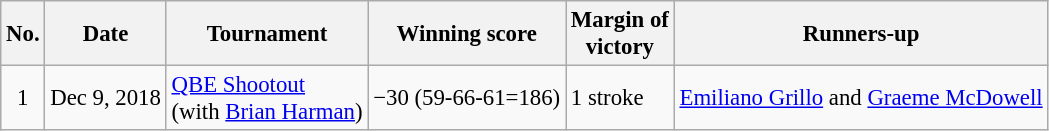<table class="wikitable" style="font-size:95%;">
<tr>
<th>No.</th>
<th>Date</th>
<th>Tournament</th>
<th>Winning score</th>
<th>Margin of<br>victory</th>
<th>Runners-up</th>
</tr>
<tr>
<td align=center>1</td>
<td align=right>Dec 9, 2018</td>
<td><a href='#'>QBE Shootout</a><br>(with  <a href='#'>Brian Harman</a>)</td>
<td>−30 (59-66-61=186)</td>
<td>1 stroke</td>
<td> <a href='#'>Emiliano Grillo</a> and  <a href='#'>Graeme McDowell</a></td>
</tr>
</table>
